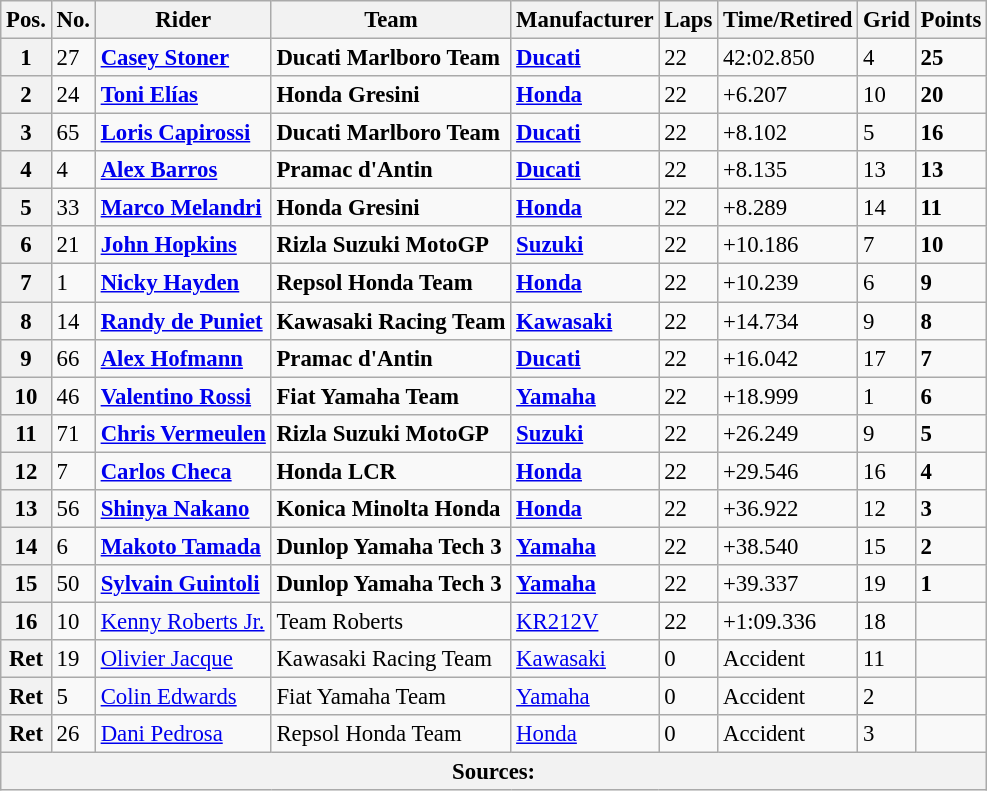<table class="wikitable" style="font-size: 95%;">
<tr>
<th>Pos.</th>
<th>No.</th>
<th>Rider</th>
<th>Team</th>
<th>Manufacturer</th>
<th>Laps</th>
<th>Time/Retired</th>
<th>Grid</th>
<th>Points</th>
</tr>
<tr>
<th>1</th>
<td>27</td>
<td> <strong><a href='#'>Casey Stoner</a></strong></td>
<td><strong>Ducati Marlboro Team</strong></td>
<td><strong><a href='#'>Ducati</a></strong></td>
<td>22</td>
<td>42:02.850</td>
<td>4</td>
<td><strong>25</strong></td>
</tr>
<tr>
<th>2</th>
<td>24</td>
<td> <strong><a href='#'>Toni Elías</a></strong></td>
<td><strong>Honda Gresini</strong></td>
<td><strong><a href='#'>Honda</a></strong></td>
<td>22</td>
<td>+6.207</td>
<td>10</td>
<td><strong>20</strong></td>
</tr>
<tr>
<th>3</th>
<td>65</td>
<td> <strong><a href='#'>Loris Capirossi</a></strong></td>
<td><strong>Ducati Marlboro Team</strong></td>
<td><strong><a href='#'>Ducati</a></strong></td>
<td>22</td>
<td>+8.102</td>
<td>5</td>
<td><strong>16</strong></td>
</tr>
<tr>
<th>4</th>
<td>4</td>
<td> <strong><a href='#'>Alex Barros</a></strong></td>
<td><strong>Pramac d'Antin</strong></td>
<td><strong><a href='#'>Ducati</a></strong></td>
<td>22</td>
<td>+8.135</td>
<td>13</td>
<td><strong>13</strong></td>
</tr>
<tr>
<th>5</th>
<td>33</td>
<td> <strong><a href='#'>Marco Melandri</a></strong></td>
<td><strong>Honda Gresini</strong></td>
<td><strong><a href='#'>Honda</a></strong></td>
<td>22</td>
<td>+8.289</td>
<td>14</td>
<td><strong>11</strong></td>
</tr>
<tr>
<th>6</th>
<td>21</td>
<td> <strong><a href='#'>John Hopkins</a></strong></td>
<td><strong>Rizla Suzuki MotoGP</strong></td>
<td><strong><a href='#'>Suzuki</a></strong></td>
<td>22</td>
<td>+10.186</td>
<td>7</td>
<td><strong>10</strong></td>
</tr>
<tr>
<th>7</th>
<td>1</td>
<td> <strong><a href='#'>Nicky Hayden</a></strong></td>
<td><strong>Repsol Honda Team</strong></td>
<td><strong><a href='#'>Honda</a></strong></td>
<td>22</td>
<td>+10.239</td>
<td>6</td>
<td><strong>9</strong></td>
</tr>
<tr>
<th>8</th>
<td>14</td>
<td> <strong><a href='#'>Randy de Puniet</a></strong></td>
<td><strong>Kawasaki Racing Team</strong></td>
<td><strong><a href='#'>Kawasaki</a></strong></td>
<td>22</td>
<td>+14.734</td>
<td>9</td>
<td><strong>8</strong></td>
</tr>
<tr>
<th>9</th>
<td>66</td>
<td> <strong><a href='#'>Alex Hofmann</a></strong></td>
<td><strong>Pramac d'Antin</strong></td>
<td><strong><a href='#'>Ducati</a></strong></td>
<td>22</td>
<td>+16.042</td>
<td>17</td>
<td><strong>7</strong></td>
</tr>
<tr>
<th>10</th>
<td>46</td>
<td> <strong><a href='#'>Valentino Rossi</a></strong></td>
<td><strong>Fiat Yamaha Team</strong></td>
<td><strong><a href='#'>Yamaha</a></strong></td>
<td>22</td>
<td>+18.999</td>
<td>1</td>
<td><strong>6</strong></td>
</tr>
<tr>
<th>11</th>
<td>71</td>
<td> <strong><a href='#'>Chris Vermeulen</a></strong></td>
<td><strong>Rizla Suzuki MotoGP</strong></td>
<td><strong><a href='#'>Suzuki</a></strong></td>
<td>22</td>
<td>+26.249</td>
<td>9</td>
<td><strong>5</strong></td>
</tr>
<tr>
<th>12</th>
<td>7</td>
<td> <strong><a href='#'>Carlos Checa</a></strong></td>
<td><strong>Honda LCR</strong></td>
<td><strong><a href='#'>Honda</a></strong></td>
<td>22</td>
<td>+29.546</td>
<td>16</td>
<td><strong>4</strong></td>
</tr>
<tr>
<th>13</th>
<td>56</td>
<td> <strong><a href='#'>Shinya Nakano</a></strong></td>
<td><strong>Konica Minolta Honda</strong></td>
<td><strong><a href='#'>Honda</a></strong></td>
<td>22</td>
<td>+36.922</td>
<td>12</td>
<td><strong>3</strong></td>
</tr>
<tr>
<th>14</th>
<td>6</td>
<td> <strong><a href='#'>Makoto Tamada</a></strong></td>
<td><strong>Dunlop Yamaha Tech 3</strong></td>
<td><strong><a href='#'>Yamaha</a></strong></td>
<td>22</td>
<td>+38.540</td>
<td>15</td>
<td><strong>2</strong></td>
</tr>
<tr>
<th>15</th>
<td>50</td>
<td> <strong><a href='#'>Sylvain Guintoli</a></strong></td>
<td><strong>Dunlop Yamaha Tech 3</strong></td>
<td><strong><a href='#'>Yamaha</a></strong></td>
<td>22</td>
<td>+39.337</td>
<td>19</td>
<td><strong>1</strong></td>
</tr>
<tr>
<th>16</th>
<td>10</td>
<td> <a href='#'>Kenny Roberts Jr.</a></td>
<td>Team Roberts</td>
<td><a href='#'>KR212V</a></td>
<td>22</td>
<td>+1:09.336</td>
<td>18</td>
<td></td>
</tr>
<tr>
<th>Ret</th>
<td>19</td>
<td> <a href='#'>Olivier Jacque</a></td>
<td>Kawasaki Racing Team</td>
<td><a href='#'>Kawasaki</a></td>
<td>0</td>
<td>Accident</td>
<td>11</td>
<td></td>
</tr>
<tr>
<th>Ret</th>
<td>5</td>
<td> <a href='#'>Colin Edwards</a></td>
<td>Fiat Yamaha Team</td>
<td><a href='#'>Yamaha</a></td>
<td>0</td>
<td>Accident</td>
<td>2</td>
<td></td>
</tr>
<tr>
<th>Ret</th>
<td>26</td>
<td> <a href='#'>Dani Pedrosa</a></td>
<td>Repsol Honda Team</td>
<td><a href='#'>Honda</a></td>
<td>0</td>
<td>Accident</td>
<td>3</td>
<td></td>
</tr>
<tr>
<th colspan=9>Sources: </th>
</tr>
</table>
